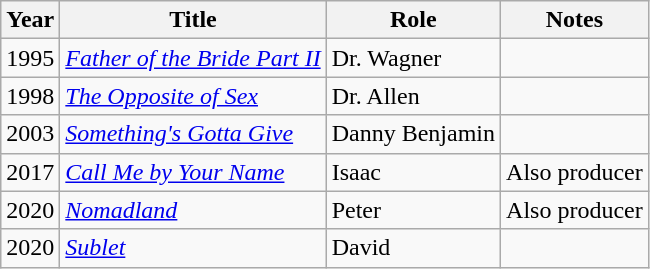<table class="wikitable sortable">
<tr>
<th>Year</th>
<th>Title</th>
<th>Role</th>
<th>Notes</th>
</tr>
<tr>
<td>1995</td>
<td><em><a href='#'>Father of the Bride Part II</a></em></td>
<td>Dr. Wagner</td>
<td></td>
</tr>
<tr>
<td>1998</td>
<td><em><a href='#'>The Opposite of Sex</a></em></td>
<td>Dr. Allen</td>
<td></td>
</tr>
<tr>
<td>2003</td>
<td><em><a href='#'>Something's Gotta Give</a></em></td>
<td>Danny Benjamin</td>
<td></td>
</tr>
<tr>
<td>2017</td>
<td><em><a href='#'>Call Me by Your Name</a></em></td>
<td>Isaac</td>
<td>Also producer</td>
</tr>
<tr>
<td>2020</td>
<td><em><a href='#'>Nomadland</a></em></td>
<td>Peter</td>
<td>Also producer</td>
</tr>
<tr>
<td>2020</td>
<td><em><a href='#'>Sublet</a></em></td>
<td>David</td>
<td></td>
</tr>
</table>
